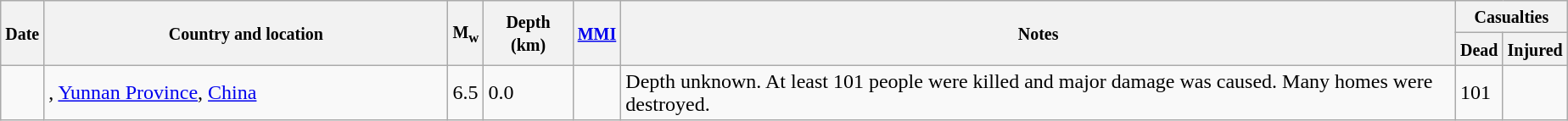<table class="wikitable sortable sort-under" style="border:1px black; margin-left:1em;">
<tr>
<th rowspan="2"><small>Date</small></th>
<th rowspan="2" style="width: 310px"><small>Country and location</small></th>
<th rowspan="2"><small>M<sub>w</sub></small></th>
<th rowspan="2"><small>Depth (km)</small></th>
<th rowspan="2"><small><a href='#'>MMI</a></small></th>
<th rowspan="2" class="unsortable"><small>Notes</small></th>
<th colspan="2"><small>Casualties</small></th>
</tr>
<tr>
<th><small>Dead</small></th>
<th><small>Injured</small></th>
</tr>
<tr>
<td></td>
<td>, <a href='#'>Yunnan Province</a>, <a href='#'>China</a></td>
<td>6.5</td>
<td>0.0</td>
<td></td>
<td>Depth unknown. At least 101 people were killed and major damage was caused. Many homes were destroyed.</td>
<td>101</td>
<td></td>
</tr>
</table>
